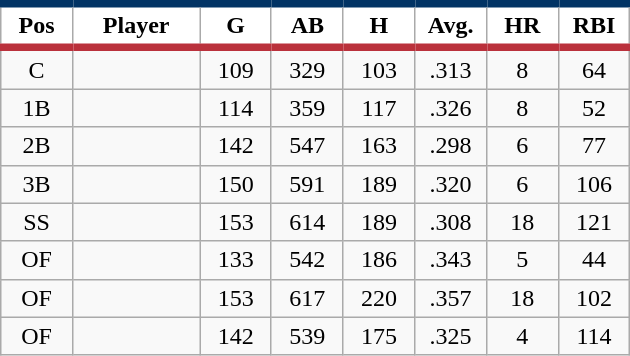<table class="wikitable sortable">
<tr>
<th style="background:#FFFFFF; border-top:#023465 5px solid; border-bottom:#ba313c 5px solid;" width="9%">Pos</th>
<th style="background:#FFFFFF; border-top:#023465 5px solid; border-bottom:#ba313c 5px solid;" width="16%">Player</th>
<th style="background:#FFFFFF; border-top:#023465 5px solid; border-bottom:#ba313c 5px solid;" width="9%">G</th>
<th style="background:#FFFFFF; border-top:#023465 5px solid; border-bottom:#ba313c 5px solid;" width="9%">AB</th>
<th style="background:#FFFFFF; border-top:#023465 5px solid; border-bottom:#ba313c 5px solid;" width="9%">H</th>
<th style="background:#FFFFFF; border-top:#023465 5px solid; border-bottom:#ba313c 5px solid;" width="9%">Avg.</th>
<th style="background:#FFFFFF; border-top:#023465 5px solid; border-bottom:#ba313c 5px solid;" width="9%">HR</th>
<th style="background:#FFFFFF; border-top:#023465 5px solid; border-bottom:#ba313c 5px solid;" width="9%">RBI</th>
</tr>
<tr align="center">
<td>C</td>
<td></td>
<td>109</td>
<td>329</td>
<td>103</td>
<td>.313</td>
<td>8</td>
<td>64</td>
</tr>
<tr align="center">
<td>1B</td>
<td></td>
<td>114</td>
<td>359</td>
<td>117</td>
<td>.326</td>
<td>8</td>
<td>52</td>
</tr>
<tr align="center">
<td>2B</td>
<td></td>
<td>142</td>
<td>547</td>
<td>163</td>
<td>.298</td>
<td>6</td>
<td>77</td>
</tr>
<tr align="center">
<td>3B</td>
<td></td>
<td>150</td>
<td>591</td>
<td>189</td>
<td>.320</td>
<td>6</td>
<td>106</td>
</tr>
<tr align="center">
<td>SS</td>
<td></td>
<td>153</td>
<td>614</td>
<td>189</td>
<td>.308</td>
<td>18</td>
<td>121</td>
</tr>
<tr align="center">
<td>OF</td>
<td></td>
<td>133</td>
<td>542</td>
<td>186</td>
<td>.343</td>
<td>5</td>
<td>44</td>
</tr>
<tr align="center">
<td>OF</td>
<td></td>
<td>153</td>
<td>617</td>
<td>220</td>
<td>.357</td>
<td>18</td>
<td>102</td>
</tr>
<tr align="center">
<td>OF</td>
<td></td>
<td>142</td>
<td>539</td>
<td>175</td>
<td>.325</td>
<td>4</td>
<td>114</td>
</tr>
</table>
